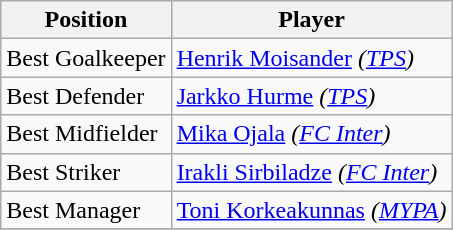<table class="wikitable">
<tr>
<th>Position</th>
<th>Player</th>
</tr>
<tr>
<td>Best Goalkeeper</td>
<td> <a href='#'>Henrik Moisander</a> <em>(<a href='#'>TPS</a>)</em></td>
</tr>
<tr>
<td>Best Defender</td>
<td> <a href='#'>Jarkko Hurme</a> <em>(<a href='#'>TPS</a>)</em></td>
</tr>
<tr>
<td>Best Midfielder</td>
<td> <a href='#'>Mika Ojala</a> <em>(<a href='#'>FC Inter</a>)</em></td>
</tr>
<tr>
<td>Best Striker</td>
<td> <a href='#'>Irakli Sirbiladze</a> <em>(<a href='#'>FC Inter</a>)</em></td>
</tr>
<tr>
<td>Best Manager</td>
<td> <a href='#'>Toni Korkeakunnas</a> <em>(<a href='#'>MYPA</a>)</em></td>
</tr>
<tr>
</tr>
</table>
